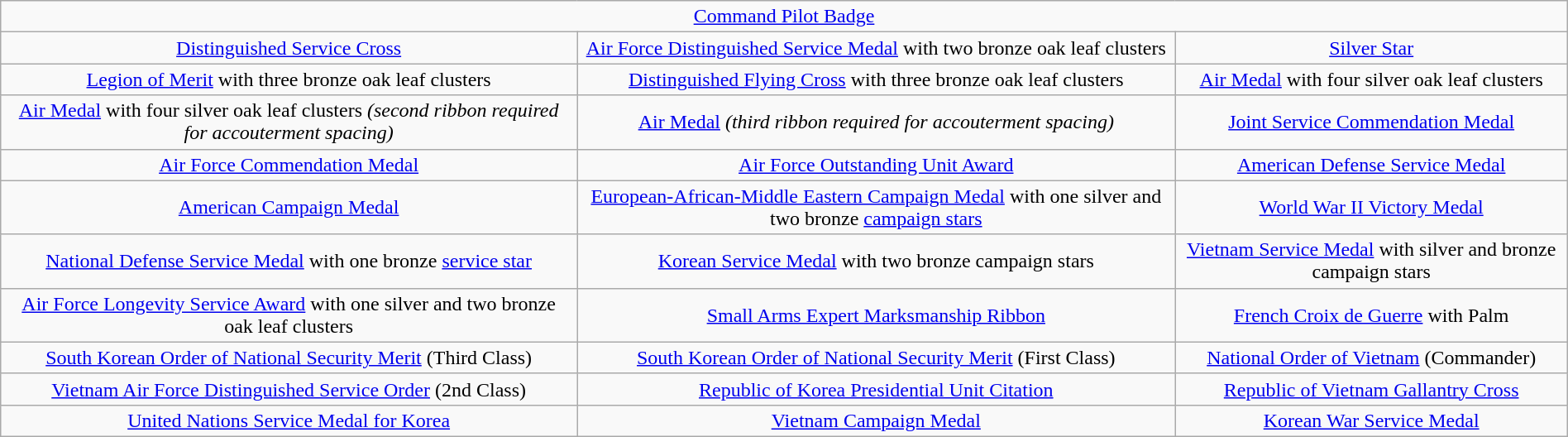<table class="wikitable" style="margin:1em auto; text-align:center;">
<tr>
<td colspan="3"><a href='#'>Command Pilot Badge</a></td>
</tr>
<tr>
<td style="text-align:center;"><a href='#'>Distinguished Service Cross</a></td>
<td><a href='#'>Air Force Distinguished Service Medal</a> with two bronze oak leaf clusters</td>
<td><a href='#'>Silver Star</a></td>
</tr>
<tr>
<td><a href='#'>Legion of Merit</a> with three bronze oak leaf clusters</td>
<td><a href='#'>Distinguished Flying Cross</a> with three bronze oak leaf clusters</td>
<td><a href='#'>Air Medal</a> with four silver oak leaf clusters</td>
</tr>
<tr>
<td><a href='#'>Air Medal</a> with four silver oak leaf clusters <em>(second ribbon required for accouterment spacing)</em></td>
<td><a href='#'>Air Medal</a>  <em>(third ribbon required for accouterment spacing)</em></td>
<td><a href='#'>Joint Service Commendation Medal</a></td>
</tr>
<tr>
<td><a href='#'>Air Force Commendation Medal</a></td>
<td><a href='#'>Air Force Outstanding Unit Award</a></td>
<td><a href='#'>American Defense Service Medal</a></td>
</tr>
<tr>
<td><a href='#'>American Campaign Medal</a></td>
<td><a href='#'>European-African-Middle Eastern Campaign Medal</a> with one silver and two bronze <a href='#'>campaign stars</a></td>
<td><a href='#'>World War II Victory Medal</a></td>
</tr>
<tr>
<td><a href='#'>National Defense Service Medal</a> with one bronze <a href='#'>service star</a></td>
<td><a href='#'>Korean Service Medal</a> with two bronze campaign stars</td>
<td><a href='#'>Vietnam Service Medal</a> with silver and bronze campaign stars</td>
</tr>
<tr>
<td><a href='#'>Air Force Longevity Service Award</a> with one silver and two bronze oak leaf clusters</td>
<td><a href='#'>Small Arms Expert Marksmanship Ribbon</a></td>
<td><a href='#'>French Croix de Guerre</a> with Palm</td>
</tr>
<tr>
<td><a href='#'>South Korean Order of National Security Merit</a> (Third Class)</td>
<td><a href='#'>South Korean Order of National Security Merit</a> (First Class)</td>
<td><a href='#'>National Order of Vietnam</a> (Commander)</td>
</tr>
<tr>
<td><a href='#'>Vietnam Air Force Distinguished Service Order</a>  (2nd Class)</td>
<td><a href='#'>Republic of Korea Presidential Unit Citation</a></td>
<td><a href='#'>Republic of Vietnam Gallantry Cross</a></td>
</tr>
<tr>
<td><a href='#'>United Nations Service Medal for Korea</a></td>
<td><a href='#'>Vietnam Campaign Medal</a></td>
<td><a href='#'>Korean War Service Medal</a></td>
</tr>
</table>
